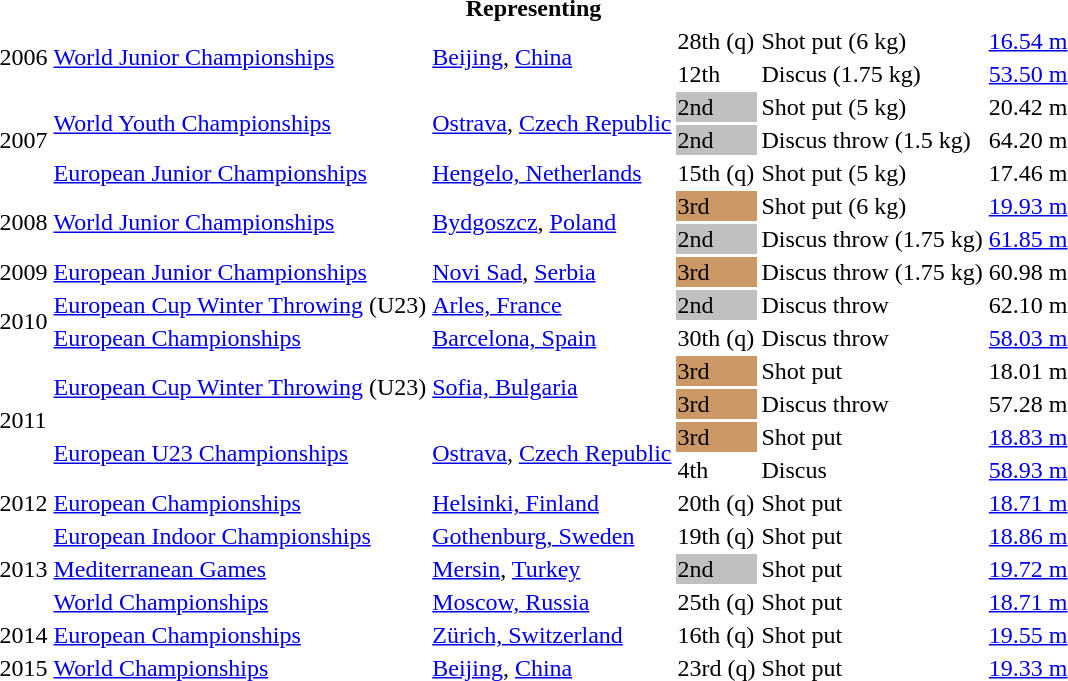<table>
<tr>
<th colspan="6">Representing </th>
</tr>
<tr>
<td rowspan=2>2006</td>
<td rowspan=2><a href='#'>World Junior Championships</a></td>
<td rowspan=2><a href='#'>Beijing</a>, <a href='#'>China</a></td>
<td>28th (q)</td>
<td>Shot put (6 kg)</td>
<td><a href='#'>16.54 m</a></td>
</tr>
<tr>
<td>12th</td>
<td>Discus (1.75 kg)</td>
<td><a href='#'>53.50 m</a></td>
</tr>
<tr>
<td rowspan=3>2007</td>
<td rowspan=2><a href='#'>World Youth Championships</a></td>
<td rowspan=2><a href='#'>Ostrava</a>, <a href='#'>Czech Republic</a></td>
<td bgcolor="silver">2nd</td>
<td>Shot put (5 kg)</td>
<td>20.42 m</td>
</tr>
<tr>
<td bgcolor="silver">2nd</td>
<td>Discus throw (1.5 kg)</td>
<td>64.20 m</td>
</tr>
<tr>
<td><a href='#'>European Junior Championships</a></td>
<td><a href='#'>Hengelo, Netherlands</a></td>
<td>15th (q)</td>
<td>Shot put (5 kg)</td>
<td>17.46 m</td>
</tr>
<tr>
<td rowspan=2>2008</td>
<td rowspan=2><a href='#'>World Junior Championships</a></td>
<td rowspan=2><a href='#'>Bydgoszcz</a>, <a href='#'>Poland</a></td>
<td bgcolor="cc9966">3rd</td>
<td>Shot put (6 kg)</td>
<td><a href='#'>19.93 m</a></td>
</tr>
<tr>
<td bgcolor="silver">2nd</td>
<td>Discus throw (1.75 kg)</td>
<td><a href='#'>61.85 m</a></td>
</tr>
<tr>
<td>2009</td>
<td><a href='#'>European Junior Championships</a></td>
<td><a href='#'>Novi Sad</a>, <a href='#'>Serbia</a></td>
<td bgcolor="cc9966">3rd</td>
<td>Discus throw (1.75 kg)</td>
<td>60.98 m</td>
</tr>
<tr>
<td rowspan=2>2010</td>
<td><a href='#'>European Cup Winter Throwing</a> (U23)</td>
<td><a href='#'>Arles, France</a></td>
<td bgcolor="silver">2nd</td>
<td>Discus throw</td>
<td>62.10 m</td>
</tr>
<tr>
<td><a href='#'>European Championships</a></td>
<td><a href='#'>Barcelona, Spain</a></td>
<td>30th (q)</td>
<td>Discus throw</td>
<td><a href='#'>58.03 m</a></td>
</tr>
<tr>
<td rowspan=4>2011</td>
<td rowspan=2><a href='#'>European Cup Winter Throwing</a> (U23)</td>
<td rowspan=2><a href='#'>Sofia, Bulgaria</a></td>
<td bgcolor="cc9966">3rd</td>
<td>Shot put</td>
<td>18.01 m</td>
</tr>
<tr>
<td bgcolor="cc9966">3rd</td>
<td>Discus throw</td>
<td>57.28 m</td>
</tr>
<tr>
<td rowspan=2><a href='#'>European U23 Championships</a></td>
<td rowspan=2><a href='#'>Ostrava</a>, <a href='#'>Czech Republic</a></td>
<td bgcolor="cc9966">3rd</td>
<td>Shot put</td>
<td><a href='#'>18.83 m</a></td>
</tr>
<tr>
<td>4th</td>
<td>Discus</td>
<td><a href='#'>58.93 m</a></td>
</tr>
<tr>
<td>2012</td>
<td><a href='#'>European Championships</a></td>
<td><a href='#'>Helsinki, Finland</a></td>
<td>20th (q)</td>
<td>Shot put</td>
<td><a href='#'>18.71 m</a></td>
</tr>
<tr>
<td rowspan=3>2013</td>
<td><a href='#'>European Indoor Championships</a></td>
<td><a href='#'>Gothenburg, Sweden</a></td>
<td>19th (q)</td>
<td>Shot put</td>
<td><a href='#'>18.86 m</a></td>
</tr>
<tr>
<td><a href='#'>Mediterranean Games</a></td>
<td><a href='#'>Mersin</a>, <a href='#'>Turkey</a></td>
<td bgcolor="silver">2nd</td>
<td>Shot put</td>
<td><a href='#'>19.72 m</a></td>
</tr>
<tr>
<td><a href='#'>World Championships</a></td>
<td><a href='#'>Moscow, Russia</a></td>
<td>25th (q)</td>
<td>Shot put</td>
<td><a href='#'>18.71 m</a></td>
</tr>
<tr>
<td>2014</td>
<td><a href='#'>European Championships</a></td>
<td><a href='#'>Zürich, Switzerland</a></td>
<td>16th (q)</td>
<td>Shot put</td>
<td><a href='#'>19.55 m</a></td>
</tr>
<tr>
<td>2015</td>
<td><a href='#'>World Championships</a></td>
<td><a href='#'>Beijing</a>, <a href='#'>China</a></td>
<td>23rd (q)</td>
<td>Shot put</td>
<td><a href='#'>19.33 m</a></td>
</tr>
</table>
